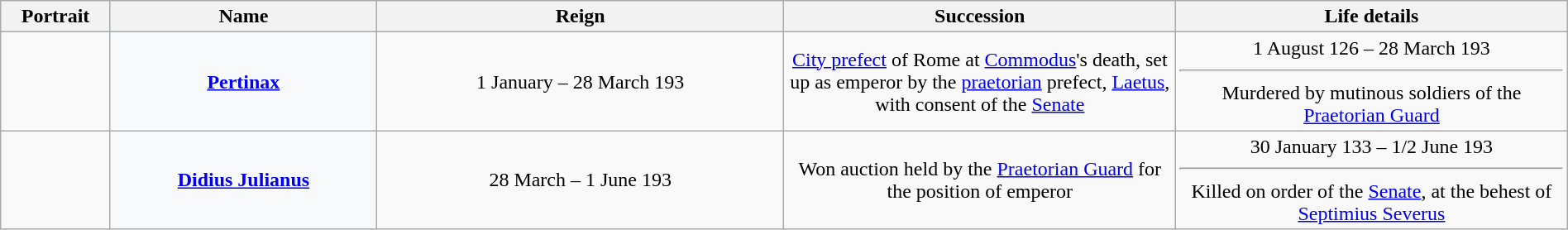<table class="wikitable plainrowheaders" style="text-align:center; width:100%">
<tr>
<th scope=col width="7%">Portrait</th>
<th scope=col width="17%">Name</th>
<th scope=col width="26%">Reign</th>
<th scope=col width="25%">Succession</th>
<th scope=col width="25%">Life details</th>
</tr>
<tr>
<td></td>
<th scope=row style="text-align:center; background:#F8F9FA"><strong><a href='#'>Pertinax</a></strong><br></th>
<td>1 January – 28 March 193<br></td>
<td><a href='#'>City prefect</a> of Rome at <a href='#'>Commodus</a>'s death, set up as emperor by the <a href='#'>praetorian</a> prefect, <a href='#'>Laetus</a>, with consent of the <a href='#'>Senate</a></td>
<td>1 August 126 – 28 March 193<br><hr>Murdered by mutinous soldiers of the <a href='#'>Praetorian Guard</a></td>
</tr>
<tr>
<td></td>
<th scope=row style="text-align:center; background:#F8F9FA"><strong><a href='#'>Didius Julianus</a></strong><br></th>
<td>28 March – 1 June 193<br></td>
<td>Won auction held by the <a href='#'>Praetorian Guard</a> for the position of emperor</td>
<td>30 January 133 – 1/2 June 193<br><hr>Killed on order of the <a href='#'>Senate</a>, at the behest of <a href='#'>Septimius Severus</a></td>
</tr>
</table>
